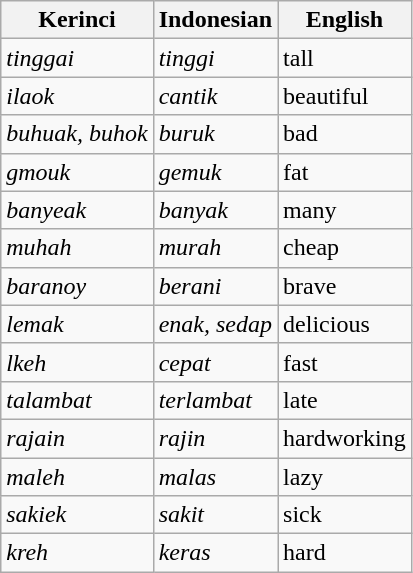<table class="wikitable">
<tr>
<th>Kerinci</th>
<th>Indonesian</th>
<th>English</th>
</tr>
<tr>
<td><em>tinggai</em></td>
<td><em>tinggi</em></td>
<td>tall</td>
</tr>
<tr>
<td><em>ilaok</em></td>
<td><em>cantik</em></td>
<td>beautiful</td>
</tr>
<tr>
<td><em>buhuak, buhok</em></td>
<td><em>buruk</em></td>
<td>bad</td>
</tr>
<tr>
<td><em>gmouk</em></td>
<td><em>gemuk</em></td>
<td>fat</td>
</tr>
<tr>
<td><em>banyeak</em></td>
<td><em>banyak</em></td>
<td>many</td>
</tr>
<tr>
<td><em>muhah</em></td>
<td><em>murah</em></td>
<td>cheap</td>
</tr>
<tr>
<td><em>baranoy</em></td>
<td><em>berani</em></td>
<td>brave</td>
</tr>
<tr>
<td><em>lemak</em></td>
<td><em>enak, sedap</em></td>
<td>delicious</td>
</tr>
<tr>
<td><em>lkeh</em></td>
<td><em>cepat</em></td>
<td>fast</td>
</tr>
<tr>
<td><em>talambat</em></td>
<td><em>terlambat</em></td>
<td>late</td>
</tr>
<tr>
<td><em>rajain</em></td>
<td><em>rajin</em></td>
<td>hardworking</td>
</tr>
<tr>
<td><em>maleh</em></td>
<td><em>malas</em></td>
<td>lazy</td>
</tr>
<tr>
<td><em>sakiek</em></td>
<td><em>sakit</em></td>
<td>sick</td>
</tr>
<tr>
<td><em>kreh</em></td>
<td><em>keras</em></td>
<td>hard</td>
</tr>
</table>
